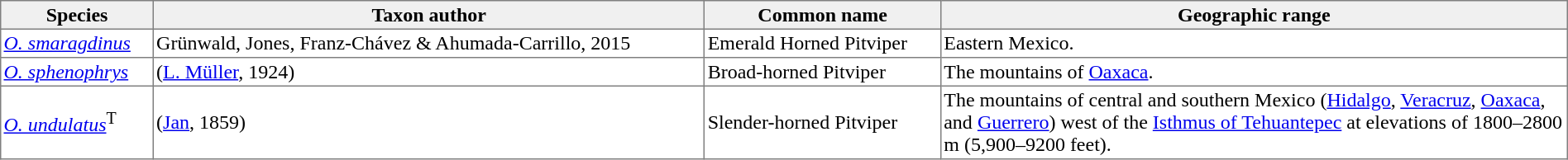<table cellspacing=0 cellpadding=2 border=1 style="border-collapse: collapse;">
<tr>
<th bgcolor="#f0f0f0">Species</th>
<th bgcolor="#f0f0f0">Taxon author</th>
<th bgcolor="#f0f0f0">Common name</th>
<th bgcolor="#f0f0f0">Geographic range</th>
</tr>
<tr>
<td><em><a href='#'>O. smaragdinus</a></em></td>
<td>Grünwald, Jones, Franz-Chávez & Ahumada-Carrillo, 2015</td>
<td>Emerald Horned Pitviper</td>
<td>Eastern Mexico.</td>
</tr>
<tr>
<td><em><a href='#'>O. sphenophrys</a></em></td>
<td>(<a href='#'>L. Müller</a>, 1924)</td>
<td>Broad-horned Pitviper</td>
<td style="width:40%">The mountains of <a href='#'>Oaxaca</a>.</td>
</tr>
<tr>
<td><em><a href='#'>O. undulatus</a></em><span><sup>T</sup></span></td>
<td>(<a href='#'>Jan</a>, 1859)</td>
<td>Slender-horned Pitviper</td>
<td>The mountains of central and southern Mexico (<a href='#'>Hidalgo</a>, <a href='#'>Veracruz</a>, <a href='#'>Oaxaca</a>, and <a href='#'>Guerrero</a>) west of the <a href='#'>Isthmus of Tehuantepec</a> at elevations of 1800–2800 m (5,900–9200 feet).</td>
</tr>
</table>
